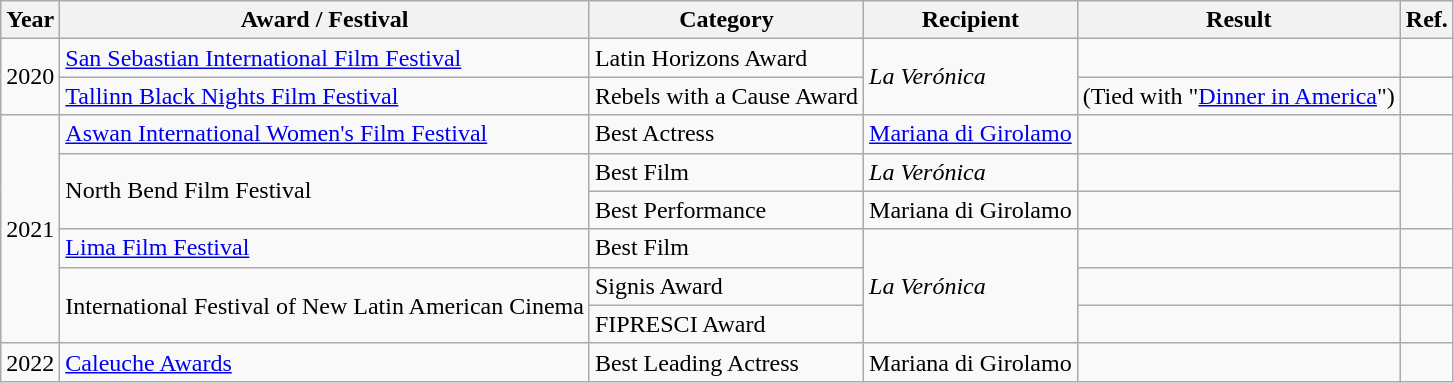<table class="wikitable">
<tr>
<th>Year</th>
<th>Award / Festival</th>
<th>Category</th>
<th>Recipient</th>
<th>Result</th>
<th>Ref.</th>
</tr>
<tr>
<td rowspan="2">2020</td>
<td><a href='#'>San Sebastian International Film Festival</a></td>
<td>Latin Horizons Award</td>
<td rowspan="2"><em>La Verónica</em></td>
<td></td>
<td></td>
</tr>
<tr>
<td><a href='#'>Tallinn Black Nights Film Festival</a></td>
<td>Rebels with a Cause Award</td>
<td> (Tied with "<a href='#'>Dinner in America</a>")</td>
<td></td>
</tr>
<tr>
<td rowspan="6">2021</td>
<td><a href='#'>Aswan International Women's Film Festival</a></td>
<td>Best Actress</td>
<td><a href='#'>Mariana di Girolamo</a></td>
<td></td>
<td></td>
</tr>
<tr>
<td rowspan="2">North Bend Film Festival</td>
<td>Best Film</td>
<td><em>La Verónica</em></td>
<td></td>
<td rowspan="2"></td>
</tr>
<tr>
<td>Best Performance</td>
<td>Mariana di Girolamo</td>
<td></td>
</tr>
<tr>
<td><a href='#'>Lima Film Festival</a></td>
<td>Best Film</td>
<td rowspan="3"><em>La Verónica</em></td>
<td></td>
<td></td>
</tr>
<tr>
<td rowspan="2">International Festival of New Latin American Cinema</td>
<td>Signis Award</td>
<td></td>
<td></td>
</tr>
<tr>
<td>FIPRESCI Award</td>
<td></td>
<td></td>
</tr>
<tr>
<td>2022</td>
<td><a href='#'>Caleuche Awards</a></td>
<td>Best Leading Actress</td>
<td>Mariana di Girolamo</td>
<td></td>
<td></td>
</tr>
</table>
